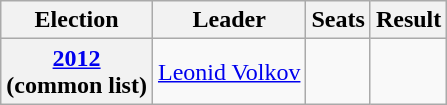<table class=wikitable style=text-align:center>
<tr>
<th>Election</th>
<th>Leader</th>
<th scope="col">Seats</th>
<th>Result</th>
</tr>
<tr>
<th><a href='#'>2012</a><br>(common list)</th>
<td><a href='#'>Leonid Volkov</a></td>
<td></td>
<td></td>
</tr>
</table>
